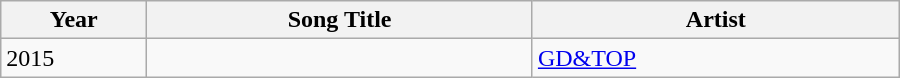<table class="wikitable" style="width:600px">
<tr>
<th width=90>Year</th>
<th>Song Title</th>
<th>Artist</th>
</tr>
<tr>
<td>2015</td>
<td><em></em></td>
<td><a href='#'>GD&TOP</a></td>
</tr>
</table>
